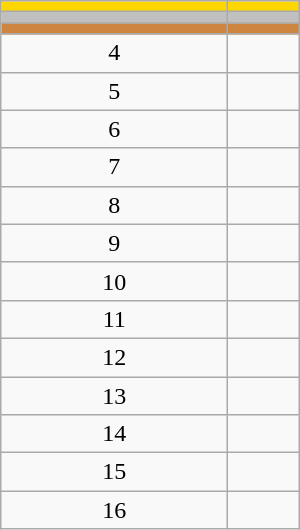<table class="wikitable" style="width:200px;">
<tr style="background:gold;">
<td align=center></td>
<td></td>
</tr>
<tr style="background:silver;">
<td align=center></td>
<td></td>
</tr>
<tr style="background:peru;">
<td align=center></td>
<td></td>
</tr>
<tr>
<td align=center>4</td>
<td></td>
</tr>
<tr>
<td align=center>5</td>
<td></td>
</tr>
<tr>
<td align=center>6</td>
<td></td>
</tr>
<tr>
<td align=center>7</td>
<td></td>
</tr>
<tr>
<td align=center>8</td>
<td></td>
</tr>
<tr>
<td align=center>9</td>
<td></td>
</tr>
<tr>
<td align=center>10</td>
<td></td>
</tr>
<tr>
<td align=center>11</td>
<td></td>
</tr>
<tr>
<td align=center>12</td>
<td></td>
</tr>
<tr>
<td align=center>13</td>
<td></td>
</tr>
<tr>
<td align=center>14</td>
<td></td>
</tr>
<tr>
<td align=center>15</td>
<td></td>
</tr>
<tr>
<td align=center>16</td>
<td></td>
</tr>
</table>
